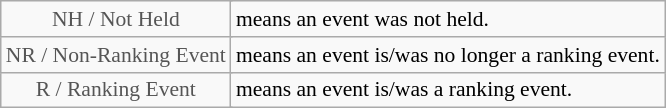<table class="wikitable" style="font-size:90%">
<tr>
<td style="text-align:center; color:#555555;" colspan="4">NH / Not Held</td>
<td>means an event was not held.</td>
</tr>
<tr>
<td style="text-align:center; color:#555555;" colspan="4">NR / Non-Ranking Event</td>
<td>means an event is/was no longer a ranking event.</td>
</tr>
<tr>
<td style="text-align:center; color:#555555;" colspan="4">R / Ranking Event</td>
<td>means an event is/was a ranking event.</td>
</tr>
</table>
